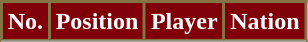<table class="wikitable sortable">
<tr>
<th style="background:#80000A; color:#FFFFFF; border:2px solid #827244;;">No.</th>
<th style="background:#80000A; color:#FFFFFF; border:2px solid #827244;;">Position</th>
<th style="background:#80000A; color:#FFFFFF; border:2px solid #827244;;">Player</th>
<th style="background:#80000A; color:#FFFFFF; border:2px solid #827244;;">Nation</th>
</tr>
<tr>
</tr>
<tr>
</tr>
</table>
